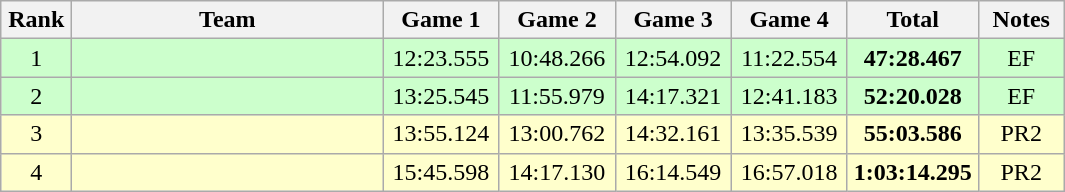<table class=wikitable style="text-align:center">
<tr>
<th width=40>Rank</th>
<th width=200>Team</th>
<th width=70>Game 1</th>
<th width=70>Game 2</th>
<th width=70>Game 3</th>
<th width=70>Game 4</th>
<th width=80>Total</th>
<th width=50>Notes</th>
</tr>
<tr bgcolor="#ccffcc">
<td>1</td>
<td align=left></td>
<td>12:23.555</td>
<td>10:48.266</td>
<td>12:54.092</td>
<td>11:22.554</td>
<td><strong>47:28.467</strong></td>
<td>EF</td>
</tr>
<tr bgcolor="#ccffcc">
<td>2</td>
<td align=left></td>
<td>13:25.545</td>
<td>11:55.979</td>
<td>14:17.321</td>
<td>12:41.183</td>
<td><strong>52:20.028</strong></td>
<td>EF</td>
</tr>
<tr bgcolor="#ffffcc">
<td>3</td>
<td align=left></td>
<td>13:55.124</td>
<td>13:00.762</td>
<td>14:32.161</td>
<td>13:35.539</td>
<td><strong>55:03.586</strong></td>
<td>PR2</td>
</tr>
<tr bgcolor="#ffffcc">
<td>4</td>
<td align=left></td>
<td>15:45.598</td>
<td>14:17.130</td>
<td>16:14.549</td>
<td>16:57.018</td>
<td><strong>1:03:14.295</strong></td>
<td>PR2</td>
</tr>
</table>
